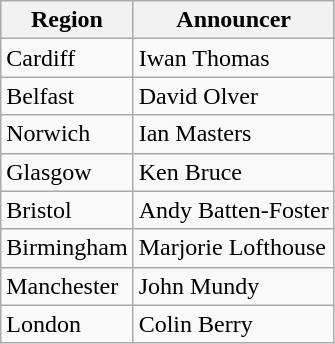<table class="wikitable">
<tr>
<th>Region</th>
<th>Announcer</th>
</tr>
<tr>
<td>Cardiff</td>
<td>Iwan Thomas</td>
</tr>
<tr>
<td>Belfast</td>
<td>David Olver</td>
</tr>
<tr>
<td>Norwich</td>
<td>Ian Masters</td>
</tr>
<tr>
<td>Glasgow</td>
<td>Ken Bruce</td>
</tr>
<tr>
<td>Bristol</td>
<td>Andy Batten-Foster</td>
</tr>
<tr>
<td>Birmingham</td>
<td>Marjorie Lofthouse</td>
</tr>
<tr>
<td>Manchester</td>
<td>John Mundy</td>
</tr>
<tr>
<td>London</td>
<td>Colin Berry</td>
</tr>
</table>
